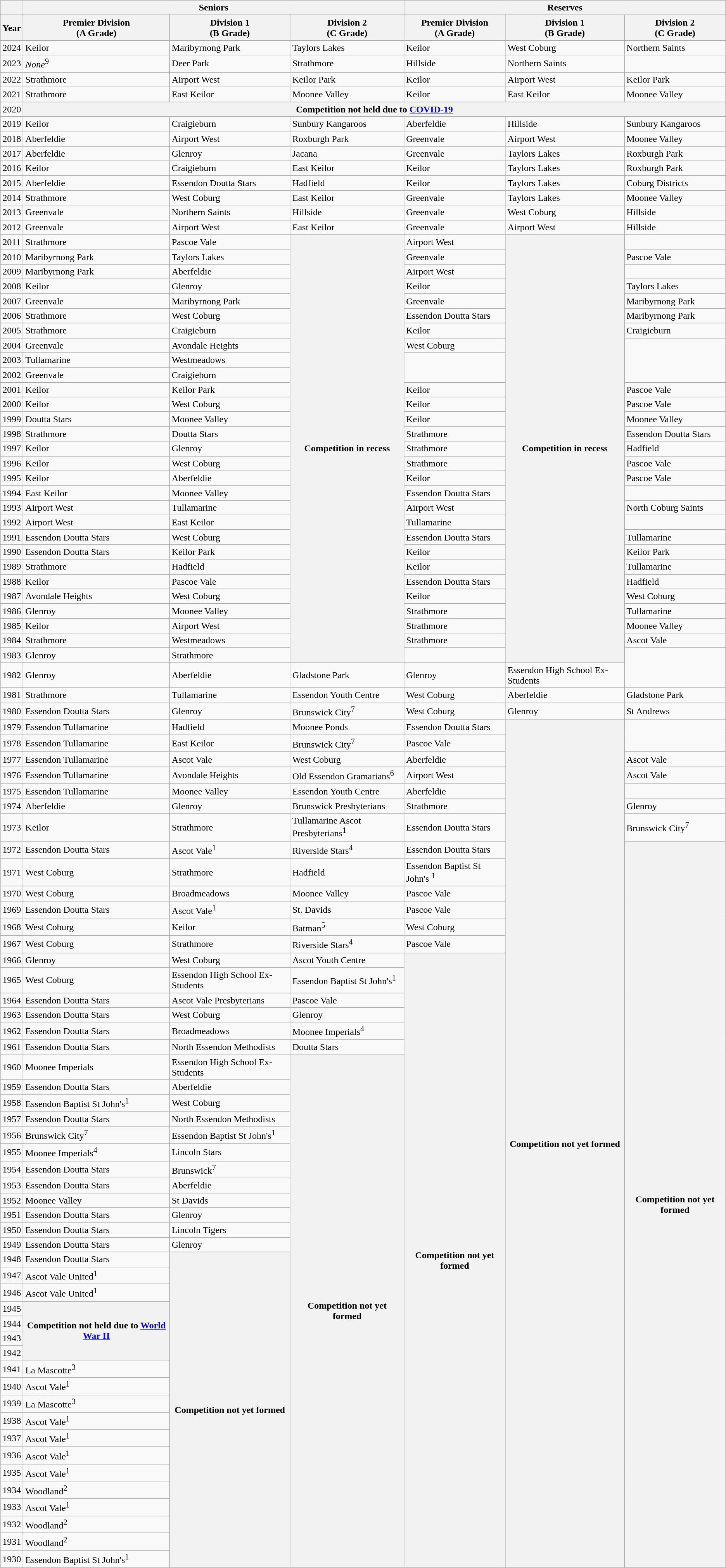<table class="wikitable">
<tr>
<th></th>
<th colspan="3">Seniors</th>
<th colspan="3">Reserves</th>
</tr>
<tr>
<th>Year</th>
<th>Premier Division<br>(A Grade)</th>
<th>Division 1<br>(B Grade)</th>
<th>Division 2<br>(C Grade)</th>
<th>Premier Division<br>(A Grade)</th>
<th>Division 1<br>(B Grade)</th>
<th>Division 2<br>(C Grade)</th>
</tr>
<tr>
<td>2024</td>
<td>Keilor</td>
<td>Maribyrnong Park</td>
<td>Taylors Lakes</td>
<td>Keilor</td>
<td>West Coburg</td>
<td>Northern Saints</td>
</tr>
<tr>
<td>2023</td>
<td><em>None</em><sup>9</sup></td>
<td>Deer Park</td>
<td>Strathmore</td>
<td>Hillside</td>
<td>Northern Saints</td>
</tr>
<tr>
<td>2022</td>
<td>Strathmore</td>
<td>Airport West</td>
<td>Keilor Park</td>
<td>Keilor</td>
<td>Airport West</td>
<td>Keilor Park</td>
</tr>
<tr>
<td>2021</td>
<td>Strathmore</td>
<td>East Keilor</td>
<td>Moonee Valley</td>
<td>Keilor</td>
<td>East Keilor</td>
<td>Moonee Valley</td>
</tr>
<tr>
<td>2020</td>
<th colspan="6">Competition not held due to <a href='#'>COVID-19</a></th>
</tr>
<tr>
<td>2019</td>
<td>Keilor</td>
<td>Craigieburn</td>
<td>Sunbury Kangaroos</td>
<td>Aberfeldie</td>
<td>Hillside</td>
<td>Sunbury Kangaroos</td>
</tr>
<tr>
<td>2018</td>
<td>Aberfeldie</td>
<td>Airport West</td>
<td>Roxburgh Park</td>
<td>Greenvale</td>
<td>Airport West</td>
<td>Moonee Valley</td>
</tr>
<tr>
<td>2017</td>
<td>Aberfeldie</td>
<td>Glenroy</td>
<td>Jacana</td>
<td>Greenvale</td>
<td>Taylors Lakes</td>
<td>Roxburgh Park</td>
</tr>
<tr>
<td>2016</td>
<td>Keilor</td>
<td>Craigieburn</td>
<td>East Keilor</td>
<td>Keilor</td>
<td>Taylors Lakes</td>
<td>Roxburgh Park</td>
</tr>
<tr>
<td>2015</td>
<td>Aberfeldie</td>
<td>Essendon Doutta Stars</td>
<td>Hadfield</td>
<td>Keilor</td>
<td>Taylors Lakes</td>
<td>Coburg Districts</td>
</tr>
<tr>
<td>2014</td>
<td>Strathmore</td>
<td>West Coburg</td>
<td>East Keilor</td>
<td>Greenvale</td>
<td>Taylors Lakes</td>
<td>Moonee Valley</td>
</tr>
<tr>
<td>2013</td>
<td>Greenvale</td>
<td>Northern Saints</td>
<td>Hillside</td>
<td>Greenvale</td>
<td>West Coburg</td>
<td>Hillside</td>
</tr>
<tr>
<td>2012</td>
<td>Greenvale</td>
<td>Airport West</td>
<td>East Keilor</td>
<td>Greenvale</td>
<td>Airport West</td>
<td>Hillside</td>
</tr>
<tr>
<td>2011</td>
<td>Strathmore</td>
<td>Pascoe Vale</td>
<th rowspan="29">Competition in recess</th>
<td>Airport West</td>
<th rowspan="29">Competition in recess</th>
</tr>
<tr>
<td>2010</td>
<td>Maribyrnong Park</td>
<td>Taylors Lakes</td>
<td>Greenvale</td>
<td>Pascoe Vale</td>
</tr>
<tr>
<td>2009</td>
<td>Maribyrnong Park</td>
<td>Aberfeldie</td>
<td>Airport West</td>
</tr>
<tr>
<td>2008</td>
<td>Keilor</td>
<td>Glenroy</td>
<td>Keilor</td>
<td>Taylors Lakes</td>
</tr>
<tr>
<td>2007</td>
<td>Greenvale</td>
<td>Maribyrnong Park</td>
<td>Greenvale</td>
<td>Maribyrnong Park</td>
</tr>
<tr>
<td>2006</td>
<td>Strathmore</td>
<td>West Coburg</td>
<td>Essendon Doutta Stars</td>
<td>Maribyrnong Park</td>
</tr>
<tr>
<td>2005</td>
<td>Strathmore</td>
<td>Craigieburn</td>
<td>Keilor</td>
<td>Craigieburn</td>
</tr>
<tr>
<td>2004</td>
<td>Greenvale</td>
<td>Avondale Heights</td>
<td>West Coburg</td>
</tr>
<tr>
<td>2003</td>
<td>Tullamarine</td>
<td>Westmeadows</td>
</tr>
<tr>
<td>2002</td>
<td>Greenvale</td>
<td>Craigieburn</td>
</tr>
<tr>
<td>2001</td>
<td>Keilor</td>
<td>Keilor Park</td>
<td>Keilor</td>
<td>Pascoe Vale</td>
</tr>
<tr>
<td>2000</td>
<td>Keilor</td>
<td>West Coburg</td>
<td>Keilor</td>
<td>Pascoe Vale</td>
</tr>
<tr>
<td>1999</td>
<td>Doutta Stars</td>
<td>Moonee Valley</td>
<td>Keilor</td>
<td>Moonee Valley</td>
</tr>
<tr>
<td>1998</td>
<td>Strathmore</td>
<td>Doutta Stars</td>
<td>Strathmore</td>
<td>Essendon Doutta Stars</td>
</tr>
<tr>
<td>1997</td>
<td>Keilor</td>
<td>Glenroy</td>
<td>Strathmore</td>
<td>Hadfield</td>
</tr>
<tr>
<td>1996</td>
<td>Keilor</td>
<td>West Coburg</td>
<td>Strathmore</td>
<td>Pascoe Vale</td>
</tr>
<tr>
<td>1995</td>
<td>Keilor</td>
<td>Aberfeldie</td>
<td>Keilor</td>
<td>Pascoe Vale</td>
</tr>
<tr>
<td>1994</td>
<td>East Keilor</td>
<td>Moonee Valley</td>
<td>Essendon Doutta Stars</td>
</tr>
<tr>
<td>1993</td>
<td>Airport West</td>
<td>Tullamarine</td>
<td>Airport West</td>
<td>North Coburg Saints</td>
</tr>
<tr>
<td>1992</td>
<td>Airport West</td>
<td>East Keilor</td>
<td>Tullamarine</td>
</tr>
<tr>
<td>1991</td>
<td>Essendon Doutta Stars</td>
<td>West Coburg</td>
<td>Essendon Doutta Stars</td>
<td>Tullamarine</td>
</tr>
<tr>
<td>1990</td>
<td>Essendon Doutta Stars</td>
<td>Keilor Park</td>
<td>Keilor</td>
<td>Keilor Park</td>
</tr>
<tr>
<td>1989</td>
<td>Strathmore</td>
<td>Hadfield</td>
<td>Keilor</td>
<td>Tullamarine</td>
</tr>
<tr>
<td>1988</td>
<td>Keilor</td>
<td>Pascoe Vale</td>
<td>Essendon Doutta Stars</td>
<td>Hadfield</td>
</tr>
<tr>
<td>1987</td>
<td>Avondale Heights</td>
<td>West Coburg</td>
<td>Keilor</td>
<td>West Coburg</td>
</tr>
<tr>
<td>1986</td>
<td>Glenroy</td>
<td>Moonee Valley</td>
<td>Strathmore</td>
<td>Tullamarine</td>
</tr>
<tr>
<td>1985</td>
<td>Keilor</td>
<td>Airport West</td>
<td>Strathmore</td>
<td>Moonee Valley</td>
</tr>
<tr>
<td>1984</td>
<td>Strathmore</td>
<td>Westmeadows</td>
<td>Strathmore</td>
<td>Ascot Vale</td>
</tr>
<tr>
<td>1983</td>
<td>Glenroy</td>
<td>Strathmore</td>
</tr>
<tr>
<td>1982</td>
<td>Glenroy</td>
<td>Aberfeldie</td>
<td>Gladstone Park</td>
<td>Glenroy</td>
<td>Essendon High School Ex-Students</td>
</tr>
<tr>
<td>1981</td>
<td>Strathmore</td>
<td>Tullamarine</td>
<td>Essendon Youth Centre</td>
<td>West Coburg</td>
<td>Aberfeldie</td>
<td>Gladstone Park</td>
</tr>
<tr>
<td>1980</td>
<td>Essendon Doutta Stars</td>
<td>Glenroy</td>
<td>Brunswick City<sup>7</sup></td>
<td>West Coburg</td>
<td>Glenroy</td>
<td>St Andrews</td>
</tr>
<tr>
<td>1979</td>
<td>Essendon Tullamarine</td>
<td>Hadfield</td>
<td>Moonee Ponds</td>
<td>Essendon Doutta Stars</td>
<th rowspan="50">Competition not yet formed</th>
</tr>
<tr>
<td>1978</td>
<td>Essendon Tullamarine</td>
<td>East Keilor</td>
<td>Brunswick City<sup>7</sup></td>
<td>Pascoe Vale</td>
</tr>
<tr>
<td>1977</td>
<td>Essendon Tullamarine</td>
<td>Ascot Vale</td>
<td>West Coburg</td>
<td>Aberfeldie</td>
<td>Ascot Vale</td>
</tr>
<tr>
<td>1976</td>
<td>Essendon Tullamarine</td>
<td>Avondale Heights</td>
<td>Old Essendon Gramarians<sup>6</sup></td>
<td>Airport West</td>
<td>Ascot Vale</td>
</tr>
<tr>
<td>1975</td>
<td>Essendon Tullamarine</td>
<td>Moonee Valley</td>
<td>Essendon Youth Centre</td>
<td>Aberfeldie</td>
</tr>
<tr>
<td>1974</td>
<td>Aberfeldie</td>
<td>Glenroy</td>
<td>Brunswick Presbyterians</td>
<td>Strathmore</td>
<td>Glenroy</td>
</tr>
<tr>
<td>1973</td>
<td>Keilor</td>
<td>Strathmore</td>
<td>Tullamarine Ascot Presbyterians<sup>1</sup></td>
<td>Essendon Doutta Stars</td>
<td>Brunswick City<sup>7</sup></td>
</tr>
<tr>
<td>1972</td>
<td>Essendon Doutta Stars</td>
<td>Ascot Vale<sup>1</sup></td>
<td>Riverside Stars<sup>4</sup></td>
<td>Essendon Doutta Stars</td>
<th rowspan="43">Competition not yet formed</th>
</tr>
<tr>
<td>1971</td>
<td>West Coburg</td>
<td>Strathmore</td>
<td>Hadfield</td>
<td>Essendon Baptist St John's <sup>1</sup></td>
</tr>
<tr>
<td>1970</td>
<td>West Coburg</td>
<td>Broadmeadows</td>
<td>Moonee Valley</td>
<td>Pascoe Vale</td>
</tr>
<tr>
<td>1969</td>
<td>Essendon Doutta Stars</td>
<td>Ascot Vale<sup>1</sup></td>
<td>St. Davids</td>
<td>Pascoe Vale</td>
</tr>
<tr>
<td>1968</td>
<td>West Coburg</td>
<td>Keilor</td>
<td>Batman<sup>5</sup></td>
<td>West Coburg</td>
</tr>
<tr>
<td>1967</td>
<td>West Coburg</td>
<td>Strathmore</td>
<td>Riverside Stars<sup>4</sup></td>
<td>Pascoe Vale</td>
</tr>
<tr>
<td>1966</td>
<td>Glenroy</td>
<td>West Coburg</td>
<td>Ascot Youth Centre</td>
<th rowspan="37">Competition not yet formed</th>
</tr>
<tr>
<td>1965</td>
<td>West Coburg</td>
<td>Essendon High School Ex-Students</td>
<td>Essendon Baptist St John's<sup>1</sup></td>
</tr>
<tr>
<td>1964</td>
<td>Essendon Doutta Stars</td>
<td>Ascot Vale Presbyterians</td>
<td>Pascoe Vale</td>
</tr>
<tr>
<td>1963</td>
<td>Essendon Doutta Stars</td>
<td>West Coburg</td>
<td>Glenroy</td>
</tr>
<tr>
<td>1962</td>
<td>Essendon Doutta Stars</td>
<td>Broadmeadows</td>
<td>Moonee Imperials<sup>4</sup></td>
</tr>
<tr>
<td>1961</td>
<td>Essendon Doutta Stars</td>
<td>North Essendon Methodists</td>
<td>Doutta Stars</td>
</tr>
<tr>
<td>1960</td>
<td>Moonee Imperials</td>
<td>Essendon High School Ex-Students</td>
<th rowspan="31">Competition not yet formed</th>
</tr>
<tr>
<td>1959</td>
<td>Essendon Doutta Stars</td>
<td>Aberfeldie</td>
</tr>
<tr>
<td>1958</td>
<td>Essendon Baptist St John's<sup>1</sup></td>
<td>West Coburg</td>
</tr>
<tr>
<td>1957</td>
<td>Essendon Doutta Stars</td>
<td>North Essendon Methodists</td>
</tr>
<tr>
<td>1956</td>
<td>Brunswick City<sup>7</sup></td>
<td>Essendon Baptist St John's<sup>1</sup></td>
</tr>
<tr>
<td>1955</td>
<td>Moonee Imperials<sup>4</sup></td>
<td>Lincoln Stars</td>
</tr>
<tr>
<td>1954</td>
<td>Essendon Doutta Stars</td>
<td>Brunswick<sup>7</sup></td>
</tr>
<tr>
<td>1953</td>
<td>Essendon Doutta Stars</td>
<td>Aberfeldie</td>
</tr>
<tr>
<td>1952</td>
<td>Moonee Valley</td>
<td>St Davids</td>
</tr>
<tr>
<td>1951</td>
<td>Essendon Doutta Stars</td>
<td>Glenroy</td>
</tr>
<tr>
<td>1950</td>
<td>Essendon Doutta Stars</td>
<td>Lincoln Tigers</td>
</tr>
<tr>
<td>1949</td>
<td>Essendon Doutta Stars</td>
<td>Glenroy</td>
</tr>
<tr>
<td>1948</td>
<td>Essendon Doutta Stars</td>
<th rowspan="19">Competition not yet formed</th>
</tr>
<tr>
<td>1947</td>
<td>Ascot Vale United<sup>1</sup></td>
</tr>
<tr>
<td>1946</td>
<td>Ascot Vale United<sup>1</sup></td>
</tr>
<tr>
<td>1945</td>
<th rowspan="4">Competition not held due to <a href='#'>World War II</a></th>
</tr>
<tr>
<td>1944</td>
</tr>
<tr>
<td>1943</td>
</tr>
<tr>
<td>1942</td>
</tr>
<tr>
<td>1941</td>
<td>La Mascotte<sup>3</sup></td>
</tr>
<tr>
<td>1940</td>
<td>Ascot Vale<sup>1</sup></td>
</tr>
<tr>
<td>1939</td>
<td>La Mascotte<sup>3</sup></td>
</tr>
<tr>
<td>1938</td>
<td>Ascot Vale<sup>1</sup></td>
</tr>
<tr>
<td>1937</td>
<td>Ascot Vale<sup>1</sup></td>
</tr>
<tr>
<td>1936</td>
<td>Ascot Vale<sup>1</sup></td>
</tr>
<tr>
<td>1935</td>
<td>Ascot Vale<sup>1</sup></td>
</tr>
<tr>
<td>1934</td>
<td>Woodland<sup>2</sup></td>
</tr>
<tr>
<td>1933</td>
<td>Ascot Vale<sup>1</sup></td>
</tr>
<tr>
<td>1932</td>
<td>Woodland<sup>2</sup></td>
</tr>
<tr>
<td>1931</td>
<td>Woodland<sup>2</sup></td>
</tr>
<tr>
<td>1930</td>
<td>Essendon Baptist St John's<sup>1</sup></td>
</tr>
</table>
